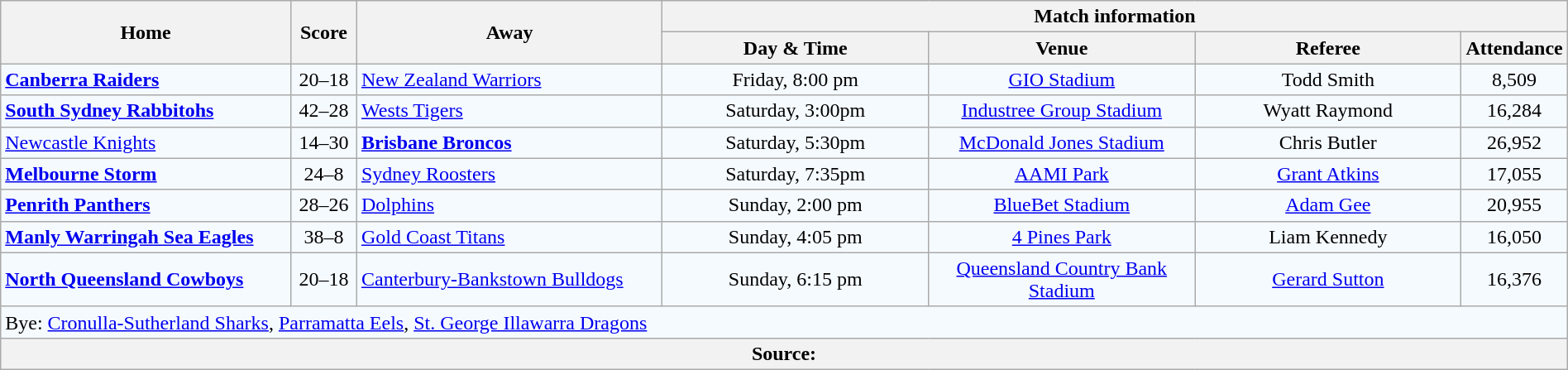<table class="wikitable" style="border-collapse:collapse; text-align:center; width:100%;">
<tr style="text-align:center; background:#f5faff;"  style="background:#c1d8ff;">
<th rowspan="2">Home</th>
<th rowspan="2">Score</th>
<th rowspan="2">Away</th>
<th colspan="4">Match information</th>
</tr>
<tr>
<th width="17%">Day & Time</th>
<th width="17%">Venue</th>
<th width="17%">Referee</th>
<th width="5%">Attendance</th>
</tr>
<tr style="text-align:center; background:#f5faff;">
<td align="left"><strong> <a href='#'>Canberra Raiders</a></strong></td>
<td>20–18</td>
<td align="left"> <a href='#'>New Zealand Warriors</a></td>
<td>Friday, 8:00 pm</td>
<td><a href='#'>GIO Stadium</a></td>
<td>Todd Smith</td>
<td>8,509</td>
</tr>
<tr style="text-align:center; background:#f5faff;">
<td align="left"><strong> <a href='#'>South Sydney Rabbitohs</a></strong></td>
<td>42–28</td>
<td align="left"> <a href='#'>Wests Tigers</a></td>
<td>Saturday, 3:00pm</td>
<td><a href='#'>Industree Group Stadium</a></td>
<td>Wyatt Raymond</td>
<td>16,284</td>
</tr>
<tr style="text-align:center; background:#f5faff;">
<td align="left"> <a href='#'>Newcastle Knights</a></td>
<td>14–30</td>
<td align="left"><strong> <a href='#'>Brisbane Broncos</a></strong></td>
<td>Saturday, 5:30pm</td>
<td><a href='#'>McDonald Jones Stadium</a></td>
<td>Chris Butler</td>
<td>26,952</td>
</tr>
<tr style="text-align:center; background:#f5faff;">
<td align="left"><strong> <a href='#'>Melbourne Storm</a></strong></td>
<td>24–8</td>
<td align="left"> <a href='#'>Sydney Roosters</a></td>
<td>Saturday, 7:35pm</td>
<td><a href='#'>AAMI Park</a></td>
<td><a href='#'>Grant Atkins</a></td>
<td>17,055</td>
</tr>
<tr style="text-align:center; background:#f5faff;">
<td align="left"><strong> <a href='#'>Penrith Panthers</a></strong></td>
<td>28–26</td>
<td align="left"> <a href='#'>Dolphins</a></td>
<td>Sunday, 2:00 pm</td>
<td><a href='#'>BlueBet Stadium</a></td>
<td><a href='#'>Adam Gee</a></td>
<td>20,955</td>
</tr>
<tr style="text-align:center; background:#f5faff;">
<td align="left"><strong> <a href='#'>Manly Warringah Sea Eagles</a></strong></td>
<td>38–8</td>
<td align="left"> <a href='#'>Gold Coast Titans</a></td>
<td>Sunday, 4:05 pm</td>
<td><a href='#'>4 Pines Park</a></td>
<td>Liam Kennedy</td>
<td>16,050</td>
</tr>
<tr style="text-align:center; background:#f5faff;">
<td align="left"><strong> <a href='#'>North Queensland Cowboys</a> </strong></td>
<td>20–18</td>
<td align="left"> <a href='#'>Canterbury-Bankstown Bulldogs</a></td>
<td>Sunday, 6:15 pm</td>
<td><a href='#'>Queensland Country Bank Stadium</a></td>
<td><a href='#'>Gerard Sutton</a></td>
<td>16,376</td>
</tr>
<tr style="text-align:center; background:#f5faff;">
<td colspan="7" align="left">Bye:  <a href='#'>Cronulla-Sutherland Sharks</a>,  <a href='#'>Parramatta Eels</a>,  <a href='#'>St. George Illawarra Dragons</a></td>
</tr>
<tr>
<th colspan="7" align="left">Source:</th>
</tr>
</table>
